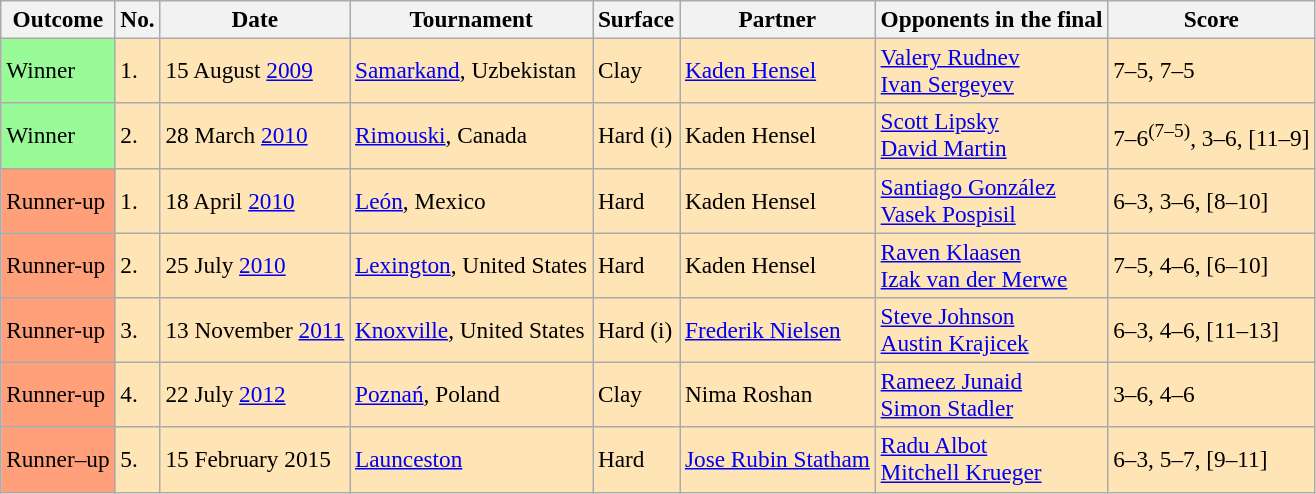<table class="sortable wikitable" style=font-size:97%>
<tr>
<th>Outcome</th>
<th>No.</th>
<th>Date</th>
<th>Tournament</th>
<th>Surface</th>
<th>Partner</th>
<th>Opponents in the final</th>
<th>Score</th>
</tr>
<tr bgcolor=moccasin>
<td style="background:#98FB98">Winner</td>
<td>1.</td>
<td>15 August <a href='#'>2009</a></td>
<td><a href='#'>Samarkand</a>, Uzbekistan</td>
<td>Clay</td>
<td> <a href='#'>Kaden Hensel</a></td>
<td> <a href='#'>Valery Rudnev</a> <br>  <a href='#'>Ivan Sergeyev</a></td>
<td>7–5, 7–5</td>
</tr>
<tr bgcolor=moccasin>
<td style="background:#98FB98">Winner</td>
<td>2.</td>
<td>28 March <a href='#'>2010</a></td>
<td><a href='#'>Rimouski</a>, Canada</td>
<td>Hard (i)</td>
<td> Kaden Hensel</td>
<td> <a href='#'>Scott Lipsky</a> <br>  <a href='#'>David Martin</a></td>
<td>7–6<sup>(7–5)</sup>, 3–6, [11–9]</td>
</tr>
<tr bgcolor=moccasin>
<td bgcolor="FFA07A">Runner-up</td>
<td>1.</td>
<td>18 April <a href='#'>2010</a></td>
<td><a href='#'>León</a>, Mexico</td>
<td>Hard</td>
<td> Kaden Hensel</td>
<td> <a href='#'>Santiago González</a> <br>  <a href='#'>Vasek Pospisil</a></td>
<td>6–3, 3–6, [8–10]</td>
</tr>
<tr bgcolor=moccasin>
<td bgcolor="FFA07A">Runner-up</td>
<td>2.</td>
<td>25 July <a href='#'>2010</a></td>
<td><a href='#'>Lexington</a>, United States</td>
<td>Hard</td>
<td> Kaden Hensel</td>
<td> <a href='#'>Raven Klaasen</a> <br>  <a href='#'>Izak van der Merwe</a></td>
<td>7–5, 4–6, [6–10]</td>
</tr>
<tr bgcolor=moccasin>
<td bgcolor="FFA07A">Runner-up</td>
<td>3.</td>
<td>13 November <a href='#'>2011</a></td>
<td><a href='#'>Knoxville</a>, United States</td>
<td>Hard (i)</td>
<td> <a href='#'>Frederik Nielsen</a></td>
<td> <a href='#'>Steve Johnson</a> <br>  <a href='#'>Austin Krajicek</a></td>
<td>6–3, 4–6, [11–13]</td>
</tr>
<tr bgcolor=moccasin>
<td bgcolor="FFA07A">Runner-up</td>
<td>4.</td>
<td>22 July <a href='#'>2012</a></td>
<td><a href='#'>Poznań</a>, Poland</td>
<td>Clay</td>
<td> Nima Roshan</td>
<td> <a href='#'>Rameez Junaid</a> <br>  <a href='#'>Simon Stadler</a></td>
<td>3–6, 4–6</td>
</tr>
<tr bgcolor="moccasin">
<td bgcolor="FFA07A">Runner–up</td>
<td>5.</td>
<td>15 February 2015</td>
<td><a href='#'>Launceston</a></td>
<td>Hard</td>
<td> <a href='#'>Jose Rubin Statham</a></td>
<td> <a href='#'>Radu Albot</a> <br>  <a href='#'>Mitchell Krueger</a></td>
<td>6–3, 5–7, [9–11]</td>
</tr>
</table>
